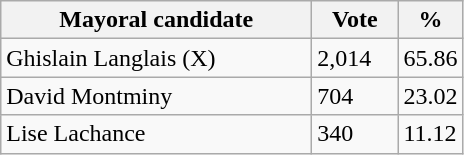<table class="wikitable">
<tr>
<th bgcolor="#DDDDFF" width="200px">Mayoral candidate</th>
<th bgcolor="#DDDDFF" width="50px">Vote</th>
<th bgcolor="#DDDDFF" width="30px">%</th>
</tr>
<tr>
<td>Ghislain Langlais (X)</td>
<td>2,014</td>
<td>65.86</td>
</tr>
<tr>
<td>David Montminy</td>
<td>704</td>
<td>23.02</td>
</tr>
<tr>
<td>Lise Lachance</td>
<td>340</td>
<td>11.12</td>
</tr>
</table>
